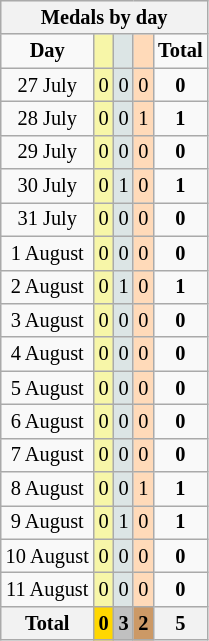<table class="wikitable" style="font-size:85%">
<tr style="background:#efefef;">
<th colspan=7><strong>Medals by day</strong></th>
</tr>
<tr align=center>
<td><strong>Day</strong></td>
<td bgcolor=#f7f6a8></td>
<td bgcolor=#dce5e5></td>
<td bgcolor=#ffdab9></td>
<td><strong>Total</strong></td>
</tr>
<tr align=center>
<td>27 July</td>
<td style="background:#F7F6A8;">0</td>
<td style="background:#DCE5E5;">0</td>
<td style="background:#FFDAB9;">0</td>
<td><strong>0</strong></td>
</tr>
<tr align=center>
<td>28 July</td>
<td style="background:#F7F6A8;">0</td>
<td style="background:#DCE5E5;">0</td>
<td style="background:#FFDAB9;">1</td>
<td><strong>1</strong></td>
</tr>
<tr align=center>
<td>29 July</td>
<td style="background:#F7F6A8;">0</td>
<td style="background:#DCE5E5;">0</td>
<td style="background:#FFDAB9;">0</td>
<td><strong>0</strong></td>
</tr>
<tr align=center>
<td>30 July</td>
<td style="background:#F7F6A8;">0</td>
<td style="background:#DCE5E5;">1</td>
<td style="background:#FFDAB9;">0</td>
<td><strong>1</strong></td>
</tr>
<tr align=center>
<td>31 July</td>
<td style="background:#F7F6A8;">0</td>
<td style="background:#DCE5E5;">0</td>
<td style="background:#FFDAB9;">0</td>
<td><strong>0</strong></td>
</tr>
<tr align=center>
<td>1 August</td>
<td style="background:#F7F6A8;">0</td>
<td style="background:#DCE5E5;">0</td>
<td style="background:#FFDAB9;">0</td>
<td><strong>0</strong></td>
</tr>
<tr align=center>
<td>2 August</td>
<td style="background:#F7F6A8;">0</td>
<td style="background:#DCE5E5;">1</td>
<td style="background:#FFDAB9;">0</td>
<td><strong>1</strong></td>
</tr>
<tr align=center>
<td>3 August</td>
<td style="background:#F7F6A8;">0</td>
<td style="background:#DCE5E5;">0</td>
<td style="background:#FFDAB9;">0</td>
<td><strong>0</strong></td>
</tr>
<tr align=center>
<td>4 August</td>
<td style="background:#F7F6A8;">0</td>
<td style="background:#DCE5E5;">0</td>
<td style="background:#FFDAB9;">0</td>
<td><strong>0</strong></td>
</tr>
<tr align=center>
<td>5 August</td>
<td style="background:#F7F6A8;">0</td>
<td style="background:#DCE5E5;">0</td>
<td style="background:#FFDAB9;">0</td>
<td><strong>0</strong></td>
</tr>
<tr align=center>
<td>6 August</td>
<td style="background:#F7F6A8;">0</td>
<td style="background:#DCE5E5;">0</td>
<td style="background:#FFDAB9;">0</td>
<td><strong>0</strong></td>
</tr>
<tr align=center>
<td>7 August</td>
<td style="background:#F7F6A8;">0</td>
<td style="background:#DCE5E5;">0</td>
<td style="background:#FFDAB9;">0</td>
<td><strong>0</strong></td>
</tr>
<tr align=center>
<td>8 August</td>
<td style="background:#F7F6A8;">0</td>
<td style="background:#DCE5E5;">0</td>
<td style="background:#FFDAB9;">1</td>
<td><strong>1</strong></td>
</tr>
<tr align=center>
<td>9 August</td>
<td style="background:#F7F6A8;">0</td>
<td style="background:#DCE5E5;">1</td>
<td style="background:#FFDAB9;">0</td>
<td><strong>1</strong></td>
</tr>
<tr align=center>
<td>10 August</td>
<td style="background:#F7F6A8;">0</td>
<td style="background:#DCE5E5;">0</td>
<td style="background:#FFDAB9;">0</td>
<td><strong>0</strong></td>
</tr>
<tr align=center>
<td>11 August</td>
<td style="background:#F7F6A8;">0</td>
<td style="background:#DCE5E5;">0</td>
<td style="background:#FFDAB9;">0</td>
<td><strong>0</strong></td>
</tr>
<tr align=center>
<th><strong>Total</strong></th>
<th style="background:gold;"><strong>0</strong></th>
<th style="background:silver;"><strong>3</strong></th>
<th style="background:#c96;"><strong>2</strong></th>
<th><strong>5</strong></th>
</tr>
</table>
